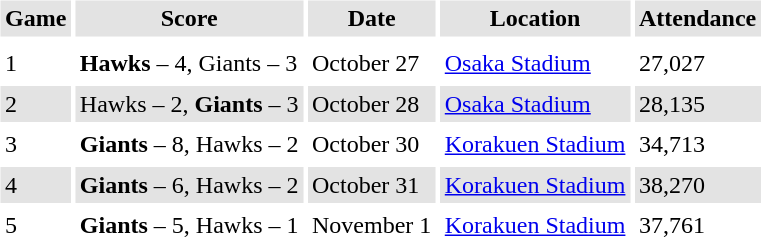<table border="0" cellspacing="3" cellpadding="3">
<tr style="background: #e3e3e3;">
<th>Game</th>
<th>Score</th>
<th>Date</th>
<th>Location</th>
<th>Attendance</th>
</tr>
<tr style="background: #e3e3e3;">
</tr>
<tr>
<td>1</td>
<td><strong>Hawks</strong> – 4, Giants – 3</td>
<td>October 27</td>
<td><a href='#'>Osaka Stadium</a></td>
<td>27,027</td>
</tr>
<tr style="background: #e3e3e3;">
<td>2</td>
<td>Hawks – 2, <strong>Giants</strong> – 3</td>
<td>October 28</td>
<td><a href='#'>Osaka Stadium</a></td>
<td>28,135</td>
</tr>
<tr>
<td>3</td>
<td><strong>Giants</strong> – 8, Hawks – 2</td>
<td>October 30</td>
<td><a href='#'>Korakuen Stadium</a></td>
<td>34,713</td>
</tr>
<tr style="background: #e3e3e3;">
<td>4</td>
<td><strong>Giants</strong> – 6, Hawks – 2</td>
<td>October 31</td>
<td><a href='#'>Korakuen Stadium</a></td>
<td>38,270</td>
</tr>
<tr>
<td>5</td>
<td><strong>Giants</strong> – 5, Hawks – 1</td>
<td>November 1</td>
<td><a href='#'>Korakuen Stadium</a></td>
<td>37,761</td>
</tr>
</table>
